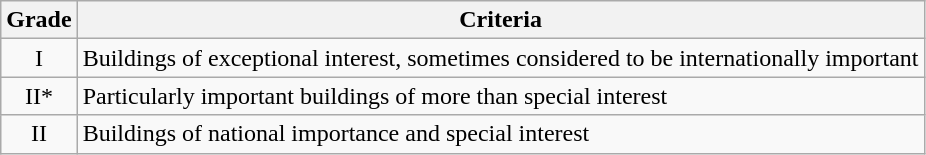<table class="wikitable">
<tr>
<th>Grade</th>
<th>Criteria</th>
</tr>
<tr>
<td align="center" >I</td>
<td>Buildings of exceptional interest, sometimes considered to be internationally important</td>
</tr>
<tr>
<td align="center" >II*</td>
<td>Particularly important buildings of more than special interest</td>
</tr>
<tr>
<td align="center" >II</td>
<td>Buildings of national importance and special interest</td>
</tr>
</table>
